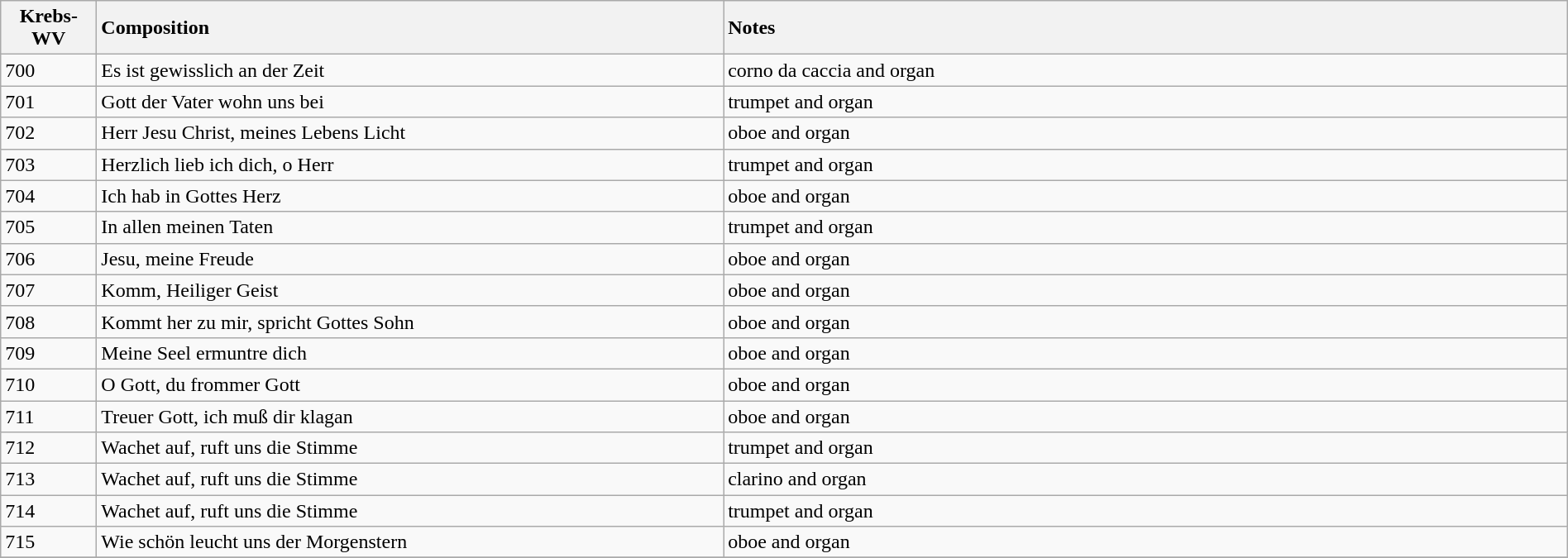<table class="wikitable" width="100%">
<tr>
<th width="70">Krebs-WV</th>
<th style="text-align: left; width: 40%">Composition</th>
<th style="text-align: left;">Notes</th>
</tr>
<tr>
<td>700</td>
<td>Es ist gewisslich an der Zeit</td>
<td>corno da caccia and organ</td>
</tr>
<tr>
<td>701</td>
<td>Gott der Vater wohn uns bei</td>
<td>trumpet and organ</td>
</tr>
<tr>
<td>702</td>
<td>Herr Jesu Christ, meines Lebens Licht</td>
<td>oboe and organ</td>
</tr>
<tr>
<td>703</td>
<td>Herzlich lieb ich dich, o Herr</td>
<td>trumpet and organ</td>
</tr>
<tr>
<td>704</td>
<td>Ich hab in Gottes Herz</td>
<td>oboe and organ</td>
</tr>
<tr>
<td>705</td>
<td>In allen meinen Taten</td>
<td>trumpet and organ</td>
</tr>
<tr>
<td>706</td>
<td>Jesu, meine Freude</td>
<td>oboe and organ</td>
</tr>
<tr>
<td>707</td>
<td>Komm, Heiliger Geist</td>
<td>oboe and organ</td>
</tr>
<tr>
<td>708</td>
<td>Kommt her zu mir, spricht Gottes Sohn</td>
<td>oboe and organ</td>
</tr>
<tr>
<td>709</td>
<td>Meine Seel ermuntre dich</td>
<td>oboe and organ</td>
</tr>
<tr>
<td>710</td>
<td>O Gott, du frommer Gott</td>
<td>oboe and organ</td>
</tr>
<tr>
<td>711</td>
<td>Treuer Gott, ich muß dir klagan</td>
<td>oboe and organ</td>
</tr>
<tr>
<td>712</td>
<td>Wachet auf, ruft uns die Stimme</td>
<td>trumpet and organ</td>
</tr>
<tr>
<td>713</td>
<td>Wachet auf, ruft uns die Stimme</td>
<td>clarino and organ</td>
</tr>
<tr>
<td>714</td>
<td>Wachet auf, ruft uns die Stimme</td>
<td>trumpet and organ</td>
</tr>
<tr>
<td>715</td>
<td>Wie schön leucht uns der Morgenstern</td>
<td>oboe and organ</td>
</tr>
<tr>
</tr>
</table>
